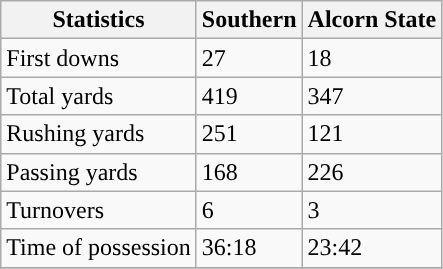<table class="wikitable">
<tr>
<th>Statistics</th>
<th>Southern</th>
<th>Alcorn State</th>
</tr>
<tr>
<td>First downs</td>
<td>27</td>
<td>18</td>
</tr>
<tr>
<td>Total yards</td>
<td>419</td>
<td>347</td>
</tr>
<tr>
<td>Rushing yards</td>
<td>251</td>
<td>121</td>
</tr>
<tr>
<td>Passing yards</td>
<td>168</td>
<td>226</td>
</tr>
<tr>
<td>Turnovers</td>
<td>6</td>
<td>3</td>
</tr>
<tr>
<td>Time of possession</td>
<td>36:18</td>
<td>23:42</td>
</tr>
<tr>
</tr>
</table>
